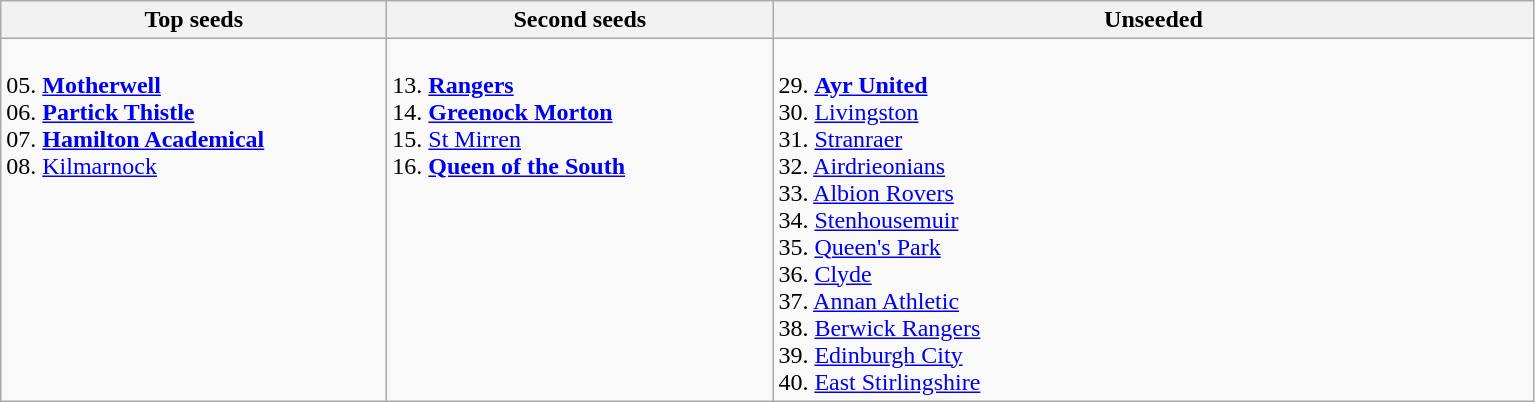<table class="wikitable">
<tr>
<th style="width:250px;">Top seeds</th>
<th style="width:250px;">Second seeds</th>
<th style="width:500px;">Unseeded</th>
</tr>
<tr>
<td valign=top><br>05. <strong><a href='#'>Motherwell</a></strong><br>
06. <strong><a href='#'>Partick Thistle</a></strong><br>
07. <strong><a href='#'>Hamilton Academical</a></strong><br>
08. <a href='#'>Kilmarnock</a><br></td>
<td valign=top><br>13. <strong><a href='#'>Rangers</a></strong><br>
14. <strong><a href='#'>Greenock Morton</a></strong><br>
15. <a href='#'>St Mirren</a><br>
16. <strong><a href='#'>Queen of the South</a></strong><br></td>
<td valign=top><br>

29. <strong><a href='#'>Ayr United</a></strong><br>
30. <a href='#'>Livingston</a><br>
31. <a href='#'>Stranraer</a><br>
32. <a href='#'>Airdrieonians</a><br>
33. <a href='#'>Albion Rovers</a><br>
34. <a href='#'>Stenhousemuir</a><br>

35. <a href='#'>Queen's Park</a><br>
36. <a href='#'>Clyde</a><br>
37. <a href='#'>Annan Athletic</a><br>
38. <a href='#'>Berwick Rangers</a><br>
39. <a href='#'>Edinburgh City</a><br>
40. <a href='#'>East Stirlingshire</a><br>
</td>
</tr>
</table>
